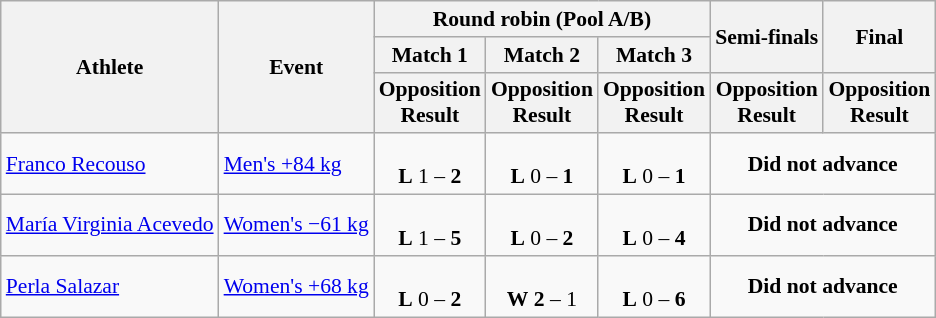<table class="wikitable" border="1" style="font-size:90%">
<tr>
<th rowspan=3>Athlete</th>
<th rowspan=3>Event</th>
<th colspan=3>Round robin (Pool A/B)</th>
<th rowspan=2>Semi-finals</th>
<th rowspan=2>Final</th>
</tr>
<tr>
<th>Match 1</th>
<th>Match 2</th>
<th>Match 3</th>
</tr>
<tr>
<th>Opposition<br>Result</th>
<th>Opposition<br>Result</th>
<th>Opposition<br>Result</th>
<th>Opposition<br>Result</th>
<th>Opposition<br>Result</th>
</tr>
<tr>
<td><a href='#'>Franco Recouso</a></td>
<td><a href='#'>Men's +84 kg</a></td>
<td align=center><br><strong>L</strong> 1 – <strong>2</strong></td>
<td align=center><br><strong>L</strong> 0 – <strong>1</strong></td>
<td align=center><br><strong>L</strong> 0 – <strong>1</strong></td>
<td align="center" colspan="7"><strong>Did not advance</strong></td>
</tr>
<tr>
<td><a href='#'>María Virginia Acevedo</a></td>
<td><a href='#'>Women's −61 kg</a></td>
<td align=center><br><strong>L</strong>  1 – <strong>5</strong></td>
<td align=center><br><strong>L</strong> 0 – <strong>2</strong></td>
<td align=center><br><strong>L</strong> 0 – <strong>4</strong></td>
<td align="center" colspan="7"><strong>Did not advance</strong></td>
</tr>
<tr>
<td><a href='#'>Perla Salazar</a></td>
<td><a href='#'>Women's +68 kg</a></td>
<td align=center><br><strong>L</strong> 0 – <strong>2</strong></td>
<td align=center><br><strong>W</strong> <strong>2</strong> – 1</td>
<td align=center><br><strong>L</strong> 0 – <strong>6</strong></td>
<td align="center" colspan="7"><strong>Did not advance</strong></td>
</tr>
</table>
